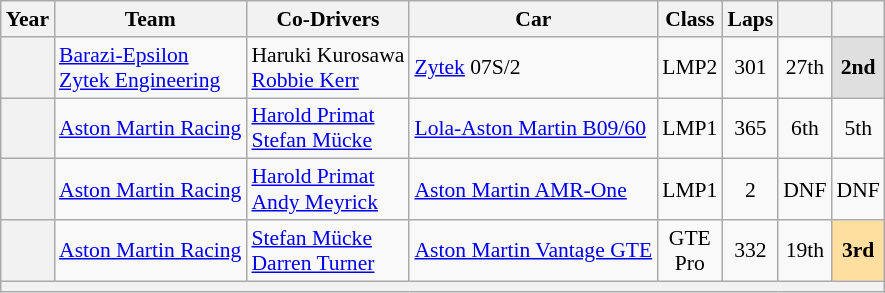<table class="wikitable" style="text-align:center; font-size:90%">
<tr>
<th>Year</th>
<th>Team</th>
<th>Co-Drivers</th>
<th>Car</th>
<th>Class</th>
<th>Laps</th>
<th></th>
<th></th>
</tr>
<tr>
<th></th>
<td align="left"> <a href='#'>Barazi-Epsilon</a><br> <a href='#'>Zytek Engineering</a></td>
<td align="left"> Haruki Kurosawa<br> <a href='#'>Robbie Kerr</a></td>
<td align="left"><a href='#'>Zytek</a> 07S/2</td>
<td>LMP2</td>
<td>301</td>
<td>27th</td>
<td style="background:#DFDFDF;"><strong>2nd</strong></td>
</tr>
<tr>
<th></th>
<td align="left"> <a href='#'>Aston Martin Racing</a></td>
<td align="left"> <a href='#'>Harold Primat</a><br> <a href='#'>Stefan Mücke</a></td>
<td align="left"><a href='#'>Lola-Aston Martin B09/60</a></td>
<td>LMP1</td>
<td>365</td>
<td>6th</td>
<td>5th</td>
</tr>
<tr>
<th></th>
<td align="left"> <a href='#'>Aston Martin Racing</a></td>
<td align="left"> <a href='#'>Harold Primat</a><br> <a href='#'>Andy Meyrick</a></td>
<td align="left"><a href='#'>Aston Martin AMR-One</a></td>
<td>LMP1</td>
<td>2</td>
<td>DNF</td>
<td>DNF</td>
</tr>
<tr>
<th></th>
<td align="left"> <a href='#'>Aston Martin Racing</a></td>
<td align="left"> <a href='#'>Stefan Mücke</a><br> <a href='#'>Darren Turner</a></td>
<td align="left"><a href='#'>Aston Martin Vantage GTE</a></td>
<td>GTE<br>Pro</td>
<td>332</td>
<td>19th</td>
<td style="background:#FFDF9F;"><strong>3rd</strong></td>
</tr>
<tr>
<th colspan="8"></th>
</tr>
</table>
